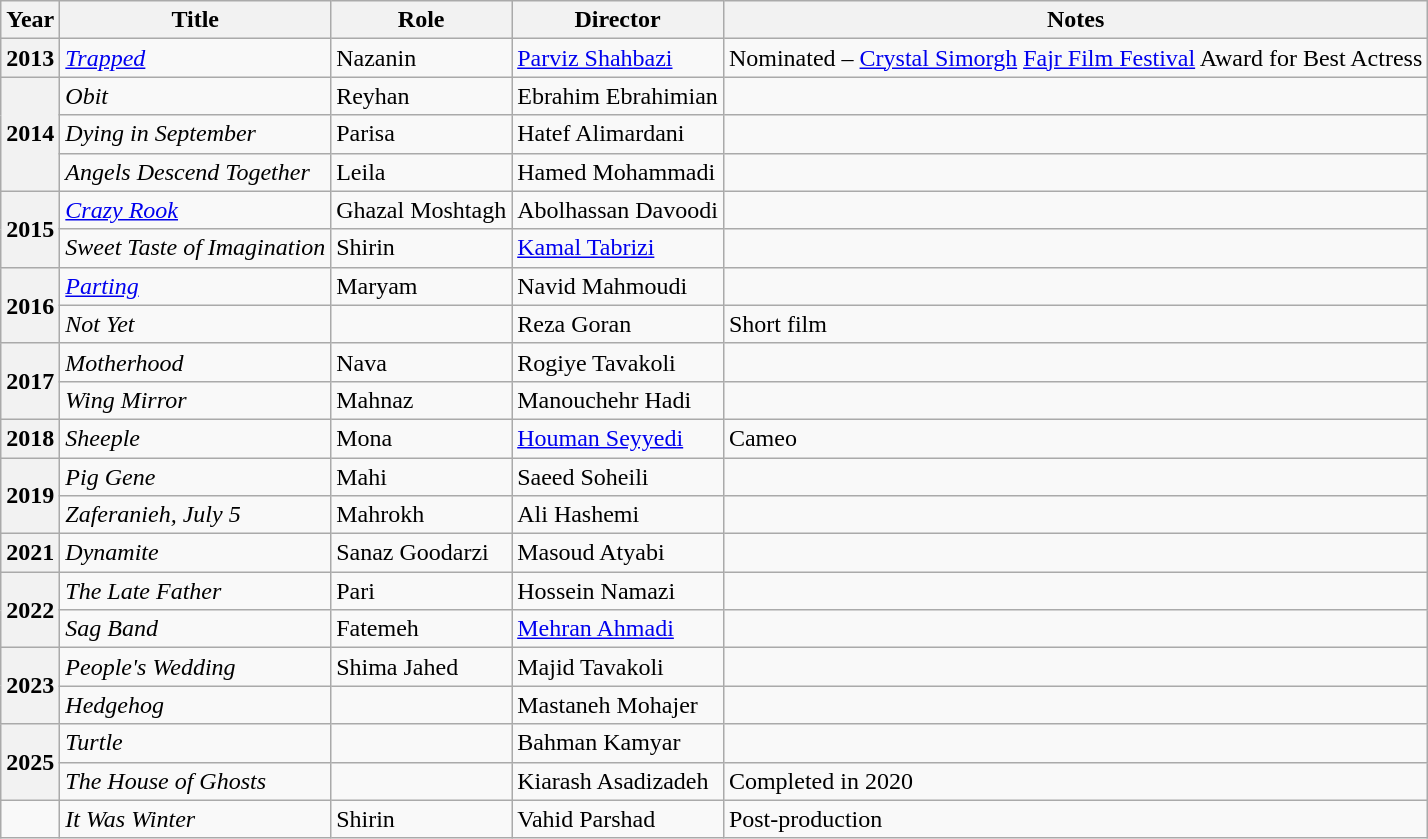<table class="wikitable plainrowheaders sortable"  style=font-size:100%>
<tr>
<th scope="col">Year</th>
<th scope="col">Title</th>
<th scope="col">Role</th>
<th scope="col">Director</th>
<th scope="col" class="unsortable">Notes</th>
</tr>
<tr>
<th scope=row>2013</th>
<td><em><a href='#'>Trapped</a></em></td>
<td>Nazanin</td>
<td><a href='#'>Parviz Shahbazi</a></td>
<td>Nominated – <a href='#'>Crystal Simorgh</a> <a href='#'>Fajr Film Festival</a> Award for Best Actress</td>
</tr>
<tr>
<th scope=row rowspan="3">2014</th>
<td><em>Obit</em></td>
<td>Reyhan</td>
<td>Ebrahim Ebrahimian</td>
<td></td>
</tr>
<tr>
<td><em>Dying in September</em></td>
<td>Parisa</td>
<td>Hatef Alimardani</td>
<td></td>
</tr>
<tr>
<td><em>Angels Descend Together</em></td>
<td>Leila</td>
<td>Hamed Mohammadi</td>
<td></td>
</tr>
<tr>
<th scope=row rowspan="2">2015</th>
<td><em><a href='#'>Crazy Rook</a></em></td>
<td>Ghazal Moshtagh</td>
<td>Abolhassan Davoodi</td>
<td></td>
</tr>
<tr>
<td><em>Sweet Taste of Imagination</em></td>
<td>Shirin</td>
<td><a href='#'>Kamal Tabrizi</a></td>
<td></td>
</tr>
<tr>
<th scope=row rowspan="2">2016</th>
<td><em><a href='#'>Parting</a></em></td>
<td>Maryam</td>
<td>Navid Mahmoudi</td>
<td></td>
</tr>
<tr>
<td><em>Not Yet</em></td>
<td></td>
<td>Reza Goran</td>
<td>Short film</td>
</tr>
<tr>
<th scope=row rowspan="2">2017</th>
<td><em>Motherhood</em></td>
<td>Nava</td>
<td>Rogiye Tavakoli</td>
<td></td>
</tr>
<tr>
<td><em>Wing Mirror</em></td>
<td>Mahnaz</td>
<td>Manouchehr Hadi</td>
<td></td>
</tr>
<tr>
<th scope=row>2018</th>
<td><em>Sheeple</em></td>
<td>Mona</td>
<td><a href='#'>Houman Seyyedi</a></td>
<td>Cameo</td>
</tr>
<tr>
<th scope=row rowspan="2">2019</th>
<td><em>Pig Gene</em></td>
<td>Mahi</td>
<td>Saeed Soheili</td>
<td></td>
</tr>
<tr>
<td><em>Zaferanieh, July 5</em></td>
<td>Mahrokh</td>
<td>Ali Hashemi</td>
<td></td>
</tr>
<tr>
<th scope=row>2021</th>
<td><em>Dynamite</em></td>
<td>Sanaz Goodarzi</td>
<td>Masoud Atyabi</td>
<td></td>
</tr>
<tr>
<th scope=row rowspan="2">2022</th>
<td><em>The Late Father</em></td>
<td>Pari</td>
<td>Hossein Namazi</td>
<td></td>
</tr>
<tr>
<td><em>Sag Band</em></td>
<td>Fatemeh</td>
<td><a href='#'>Mehran Ahmadi</a></td>
<td></td>
</tr>
<tr>
<th rowspan="2" scope="row">2023</th>
<td><em>People's Wedding</em></td>
<td>Shima Jahed</td>
<td>Majid Tavakoli</td>
<td></td>
</tr>
<tr>
<td><em>Hedgehog</em></td>
<td></td>
<td>Mastaneh Mohajer</td>
<td></td>
</tr>
<tr>
<th rowspan="2" scope="row">2025</th>
<td><em>Turtle</em></td>
<td></td>
<td>Bahman Kamyar</td>
<td></td>
</tr>
<tr>
<td><em>The House of Ghosts</em></td>
<td></td>
<td>Kiarash Asadizadeh</td>
<td>Completed in 2020</td>
</tr>
<tr>
<td></td>
<td><em>It Was Winter</em></td>
<td>Shirin</td>
<td>Vahid Parshad</td>
<td>Post-production</td>
</tr>
</table>
